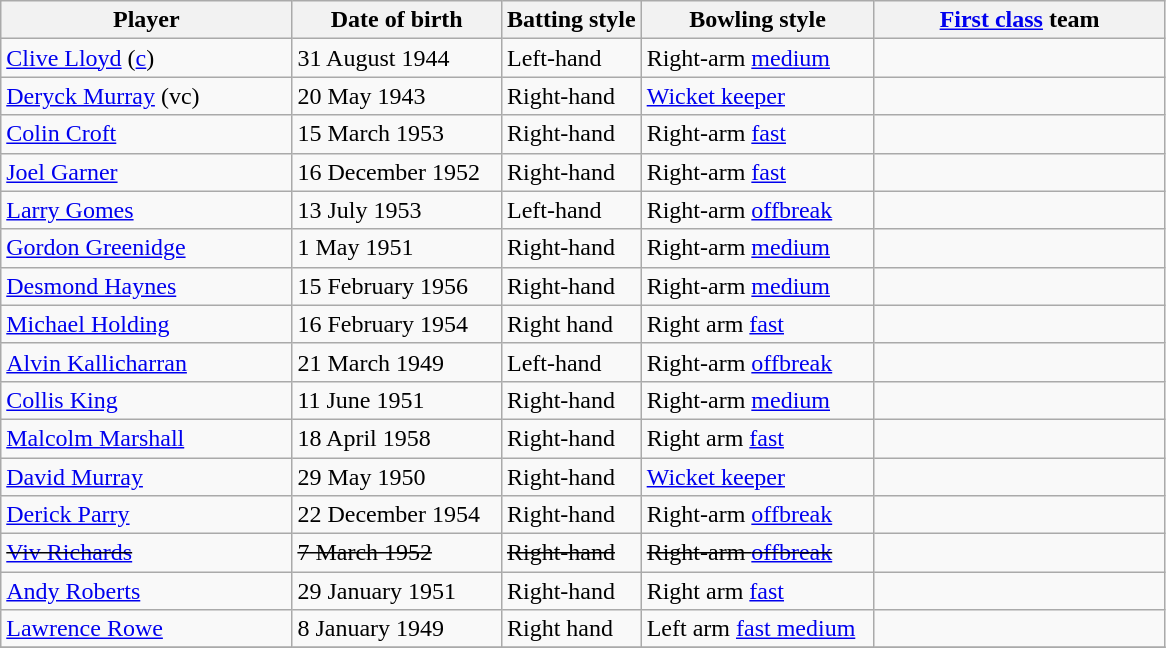<table class="wikitable">
<tr>
<th width="25%">Player</th>
<th width="18%">Date of birth</th>
<th width="12%">Batting style</th>
<th width="20%">Bowling style</th>
<th width="25%"><a href='#'>First class</a> team</th>
</tr>
<tr>
<td><a href='#'>Clive Lloyd</a> (<a href='#'>c</a>)</td>
<td>31 August 1944</td>
<td>Left-hand</td>
<td>Right-arm <a href='#'>medium</a></td>
<td></td>
</tr>
<tr>
<td><a href='#'>Deryck Murray</a> (vc)</td>
<td>20 May 1943</td>
<td>Right-hand</td>
<td><a href='#'>Wicket keeper</a></td>
<td></td>
</tr>
<tr>
<td><a href='#'>Colin Croft</a></td>
<td>15 March 1953</td>
<td>Right-hand</td>
<td>Right-arm <a href='#'>fast</a></td>
<td></td>
</tr>
<tr>
<td><a href='#'>Joel Garner</a></td>
<td>16 December 1952</td>
<td>Right-hand</td>
<td>Right-arm <a href='#'>fast</a></td>
<td></td>
</tr>
<tr>
<td><a href='#'>Larry Gomes</a></td>
<td>13 July 1953</td>
<td>Left-hand</td>
<td>Right-arm <a href='#'>offbreak</a></td>
<td></td>
</tr>
<tr>
<td><a href='#'>Gordon Greenidge</a></td>
<td>1 May 1951</td>
<td>Right-hand</td>
<td>Right-arm <a href='#'>medium</a></td>
<td></td>
</tr>
<tr>
<td><a href='#'>Desmond Haynes</a></td>
<td>15 February 1956</td>
<td>Right-hand</td>
<td>Right-arm <a href='#'>medium</a></td>
<td></td>
</tr>
<tr>
<td><a href='#'>Michael Holding</a></td>
<td>16 February 1954</td>
<td>Right hand</td>
<td>Right arm <a href='#'>fast</a></td>
<td></td>
</tr>
<tr>
<td><a href='#'>Alvin Kallicharran</a></td>
<td>21 March 1949</td>
<td>Left-hand</td>
<td>Right-arm <a href='#'>offbreak</a></td>
<td></td>
</tr>
<tr>
<td><a href='#'>Collis King</a></td>
<td>11 June 1951</td>
<td>Right-hand</td>
<td>Right-arm <a href='#'>medium</a></td>
<td></td>
</tr>
<tr>
<td><a href='#'>Malcolm Marshall</a></td>
<td>18 April 1958</td>
<td>Right-hand</td>
<td>Right arm <a href='#'>fast</a></td>
<td></td>
</tr>
<tr>
<td><a href='#'>David Murray</a></td>
<td>29 May 1950</td>
<td>Right-hand</td>
<td><a href='#'>Wicket keeper</a></td>
<td></td>
</tr>
<tr>
<td><a href='#'>Derick Parry</a></td>
<td>22 December 1954</td>
<td>Right-hand</td>
<td>Right-arm <a href='#'>offbreak</a></td>
<td></td>
</tr>
<tr>
<td><s><a href='#'>Viv Richards</a></s></td>
<td><s>7 March 1952</s></td>
<td><s>Right-hand</s></td>
<td><s>Right-arm <a href='#'>offbreak</a></s></td>
<td><s></s></td>
</tr>
<tr>
<td><a href='#'>Andy Roberts</a></td>
<td>29 January 1951</td>
<td>Right-hand</td>
<td>Right arm <a href='#'>fast</a></td>
<td></td>
</tr>
<tr>
<td><a href='#'>Lawrence Rowe</a></td>
<td>8 January 1949</td>
<td>Right hand</td>
<td>Left arm <a href='#'>fast medium</a></td>
<td></td>
</tr>
<tr>
</tr>
</table>
